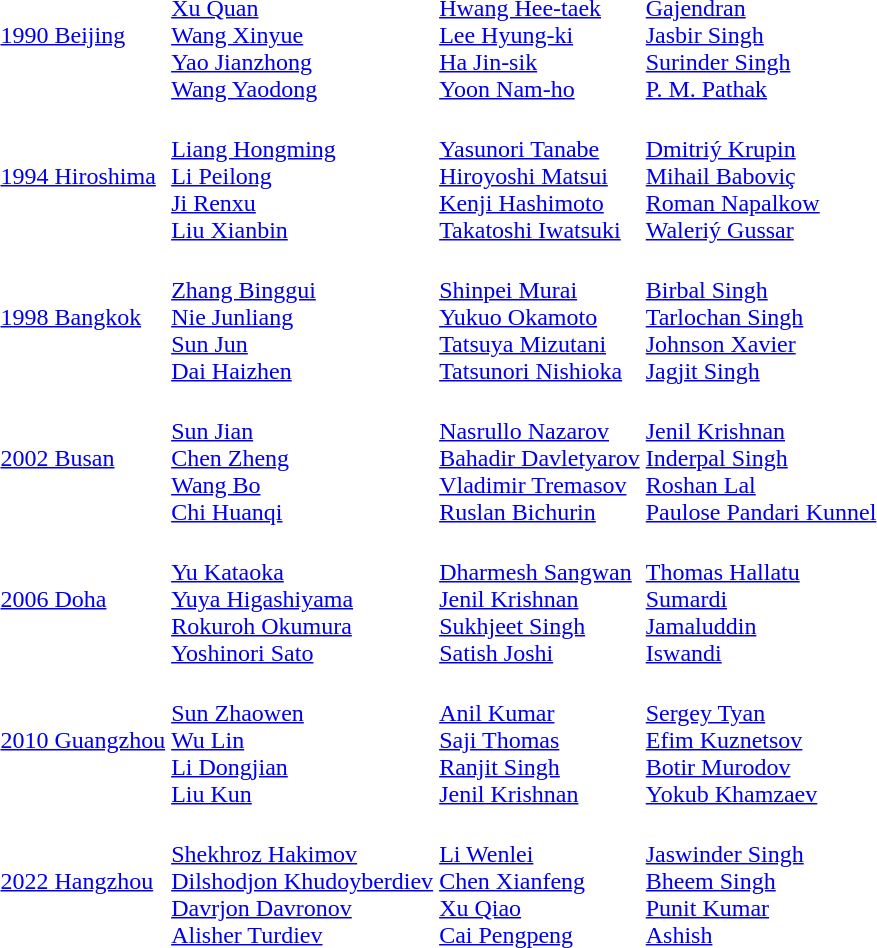<table>
<tr>
<td><a href='#'>1990 Beijing</a></td>
<td><br><a href='#'>Xu Quan</a><br><a href='#'>Wang Xinyue</a><br><a href='#'>Yao Jianzhong</a><br><a href='#'>Wang Yaodong</a></td>
<td><br><a href='#'>Hwang Hee-taek</a><br><a href='#'>Lee Hyung-ki</a><br><a href='#'>Ha Jin-sik</a><br><a href='#'>Yoon Nam-ho</a></td>
<td><br><a href='#'>Gajendran</a><br><a href='#'>Jasbir Singh</a><br><a href='#'>Surinder Singh</a><br><a href='#'>P. M. Pathak</a></td>
</tr>
<tr>
<td><a href='#'>1994 Hiroshima</a></td>
<td><br><a href='#'>Liang Hongming</a><br><a href='#'>Li Peilong</a><br><a href='#'>Ji Renxu</a><br><a href='#'>Liu Xianbin</a></td>
<td><br><a href='#'>Yasunori Tanabe</a><br><a href='#'>Hiroyoshi Matsui</a><br><a href='#'>Kenji Hashimoto</a><br><a href='#'>Takatoshi Iwatsuki</a></td>
<td><br><a href='#'>Dmitriý Krupin</a><br><a href='#'>Mihail Baboviç</a><br><a href='#'>Roman Napalkow</a><br><a href='#'>Waleriý Gussar</a></td>
</tr>
<tr>
<td><a href='#'>1998 Bangkok</a></td>
<td><br><a href='#'>Zhang Binggui</a><br><a href='#'>Nie Junliang</a><br><a href='#'>Sun Jun</a><br><a href='#'>Dai Haizhen</a></td>
<td><br><a href='#'>Shinpei Murai</a><br><a href='#'>Yukuo Okamoto</a><br><a href='#'>Tatsuya Mizutani</a><br><a href='#'>Tatsunori Nishioka</a></td>
<td><br><a href='#'>Birbal Singh</a><br><a href='#'>Tarlochan Singh</a><br><a href='#'>Johnson Xavier</a><br><a href='#'>Jagjit Singh</a></td>
</tr>
<tr>
<td><a href='#'>2002 Busan</a></td>
<td><br><a href='#'>Sun Jian</a><br><a href='#'>Chen Zheng</a><br><a href='#'>Wang Bo</a><br><a href='#'>Chi Huanqi</a></td>
<td><br><a href='#'>Nasrullo Nazarov</a><br><a href='#'>Bahadir Davletyarov</a><br><a href='#'>Vladimir Tremasov</a><br><a href='#'>Ruslan Bichurin</a></td>
<td><br><a href='#'>Jenil Krishnan</a><br><a href='#'>Inderpal Singh</a><br><a href='#'>Roshan Lal</a><br><a href='#'>Paulose Pandari Kunnel</a></td>
</tr>
<tr>
<td><a href='#'>2006 Doha</a></td>
<td><br><a href='#'>Yu Kataoka</a><br><a href='#'>Yuya Higashiyama</a><br><a href='#'>Rokuroh Okumura</a><br><a href='#'>Yoshinori Sato</a></td>
<td><br><a href='#'>Dharmesh Sangwan</a><br><a href='#'>Jenil Krishnan</a><br><a href='#'>Sukhjeet Singh</a><br><a href='#'>Satish Joshi</a></td>
<td><br><a href='#'>Thomas Hallatu</a><br><a href='#'>Sumardi</a><br><a href='#'>Jamaluddin</a><br><a href='#'>Iswandi</a></td>
</tr>
<tr>
<td><a href='#'>2010 Guangzhou</a></td>
<td><br><a href='#'>Sun Zhaowen</a><br><a href='#'>Wu Lin</a><br><a href='#'>Li Dongjian</a><br><a href='#'>Liu Kun</a></td>
<td><br><a href='#'>Anil Kumar</a><br><a href='#'>Saji Thomas</a><br><a href='#'>Ranjit Singh</a><br><a href='#'>Jenil Krishnan</a></td>
<td><br><a href='#'>Sergey Tyan</a><br><a href='#'>Efim Kuznetsov</a><br><a href='#'>Botir Murodov</a><br><a href='#'>Yokub Khamzaev</a></td>
</tr>
<tr>
<td><a href='#'>2022 Hangzhou</a></td>
<td><br><a href='#'>Shekhroz Hakimov</a><br><a href='#'>Dilshodjon Khudoyberdiev</a><br><a href='#'>Davrjon Davronov</a><br><a href='#'>Alisher Turdiev</a></td>
<td><br><a href='#'>Li Wenlei</a><br><a href='#'>Chen Xianfeng</a><br><a href='#'>Xu Qiao</a><br><a href='#'>Cai Pengpeng</a></td>
<td><br><a href='#'>Jaswinder Singh</a><br><a href='#'>Bheem Singh</a><br><a href='#'>Punit Kumar</a><br><a href='#'>Ashish</a></td>
</tr>
</table>
